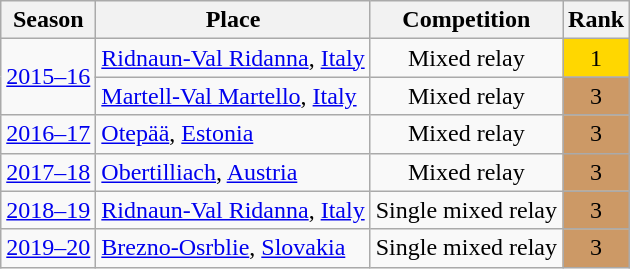<table class="wikitable sortable" style="text-align: center;">
<tr>
<th>Season</th>
<th>Place</th>
<th>Competition</th>
<th>Rank</th>
</tr>
<tr>
<td rowspan="2"><a href='#'>2015–16</a></td>
<td style="text-align: left;"> <a href='#'>Ridnaun-Val Ridanna</a>, <a href='#'>Italy</a></td>
<td>Mixed relay</td>
<td bgcolor=gold>1</td>
</tr>
<tr>
<td style="text-align: left;"> <a href='#'>Martell-Val Martello</a>, <a href='#'>Italy</a></td>
<td>Mixed relay</td>
<td bgcolor="cc9966">3</td>
</tr>
<tr>
<td><a href='#'>2016–17</a></td>
<td style="text-align: left;"> <a href='#'>Otepää</a>, <a href='#'>Estonia</a></td>
<td>Mixed relay</td>
<td bgcolor="cc9966">3</td>
</tr>
<tr>
<td><a href='#'>2017–18</a></td>
<td style="text-align: left;"> <a href='#'>Obertilliach</a>, <a href='#'>Austria</a></td>
<td>Mixed relay</td>
<td bgcolor="cc9966">3</td>
</tr>
<tr>
<td><a href='#'>2018–19</a></td>
<td style="text-align: left;"> <a href='#'>Ridnaun-Val Ridanna</a>, <a href='#'>Italy</a></td>
<td>Single mixed relay</td>
<td bgcolor="cc9966">3</td>
</tr>
<tr>
<td><a href='#'>2019–20</a></td>
<td style="text-align: left;"> <a href='#'>Brezno-Osrblie</a>, <a href='#'>Slovakia</a></td>
<td>Single mixed relay</td>
<td bgcolor="cc9966">3</td>
</tr>
</table>
